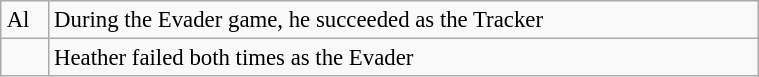<table class="wikitable plainrowheaders floatright" style="font-size: 95%; margin: 10px;" align="right" width="40%">
<tr>
<td>Al</td>
<td>During the Evader game, he succeeded as the Tracker</td>
</tr>
<tr>
<td></td>
<td>Heather failed both times as the Evader</td>
</tr>
</table>
